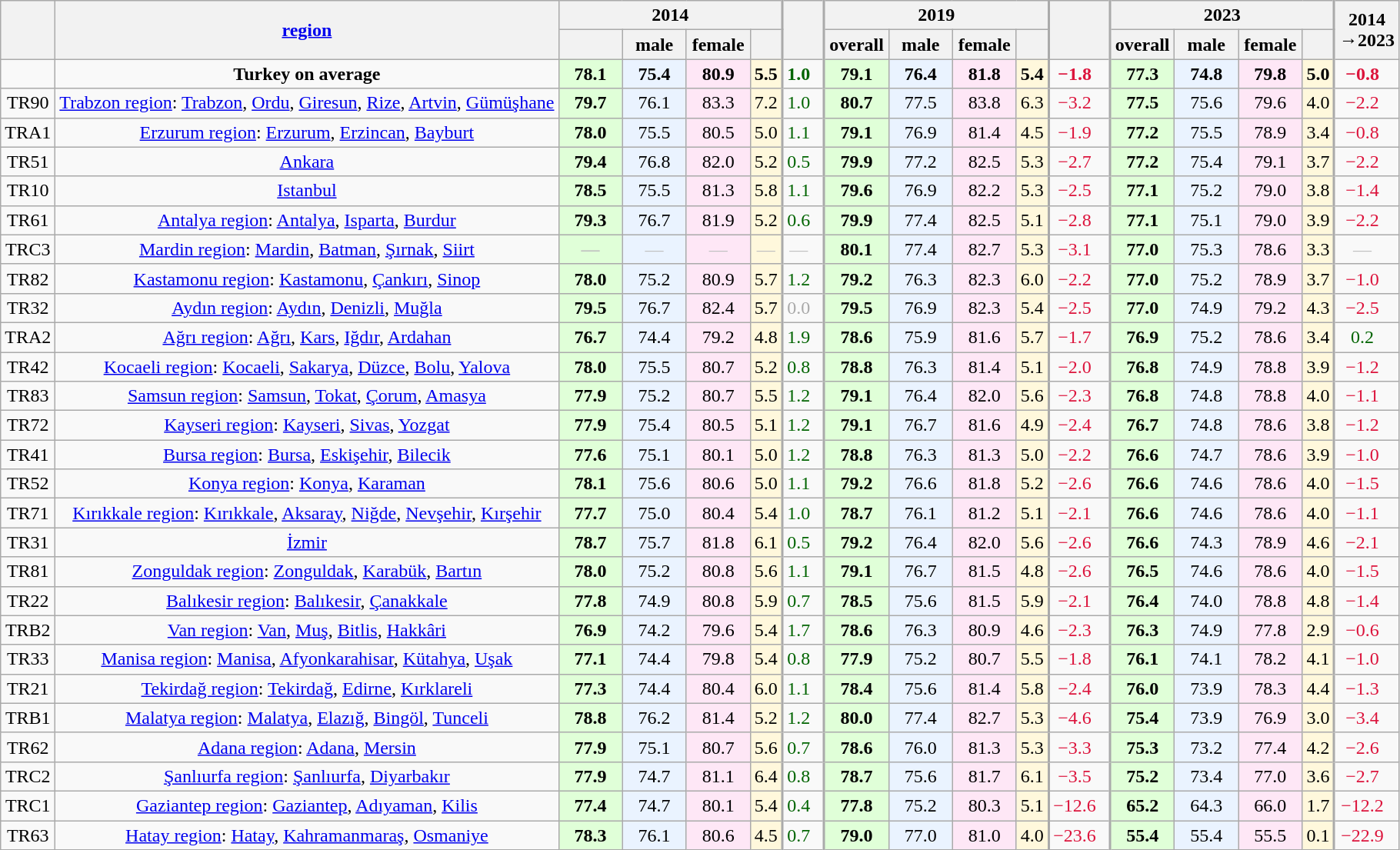<table class="wikitable sortable mw-datatable static-row-numbers sticky-header-multi sort-under col1left col2left col7right col12right col17right" style="text-align:center;">
<tr>
<th rowspan=2 style="vertical-align:middle;"></th>
<th rowspan=2 style="vertical-align:middle;"><a href='#'>region</a></th>
<th colspan=4>2014</th>
<th rowspan=2 style="vertical-align:middle;border-left-width:2px;"></th>
<th colspan=4 style="border-left-width:2px;">2019</th>
<th rowspan=2 style="vertical-align:middle;border-left-width:2px;"></th>
<th colspan=4 style="border-left-width:2px;">2023</th>
<th rowspan=2 style="vertical-align:middle;border-left-width:2px;">2014<br>→2023</th>
</tr>
<tr>
<th style="vertical-align:middle;min-width:3em;"></th>
<th style="vertical-align:middle;min-width:3em;">male</th>
<th style="vertical-align:middle;min-width:3em;">female</th>
<th></th>
<th style="vertical-align:middle;min-width:3em;border-left-width:2px;">overall</th>
<th style="vertical-align:middle;min-width:3em;">male</th>
<th style="vertical-align:middle;min-width:3em;">female</th>
<th></th>
<th style="vertical-align:middle;min-width:3em;border-left-width:2px;">overall</th>
<th style="vertical-align:middle;min-width:3em;">male</th>
<th style="vertical-align:middle;min-width:3em;">female</th>
<th></th>
</tr>
<tr class=static-row-header>
<td></td>
<td><strong>Turkey on average</strong></td>
<td style="background:#e0ffd8;"><strong>78.1</strong></td>
<td style="background:#eaf3ff;"><strong>75.4</strong></td>
<td style="background:#fee7f6;"><strong>80.9</strong></td>
<td style="background:#fff8dc;"><strong>5.5</strong></td>
<td style="padding-right:1.5ex;color:darkgreen;border-left-width:2px;"><strong>1.0</strong></td>
<td style="background:#e0ffd8;border-left-width:2px;"><strong>79.1</strong></td>
<td style="background:#eaf3ff;"><strong>76.4</strong></td>
<td style="background:#fee7f6;"><strong>81.8</strong></td>
<td style="background:#fff8dc;"><strong>5.4</strong></td>
<td style="padding-right:1.5ex;color:crimson;border-left-width:2px;"><strong>−1.8</strong></td>
<td style="background:#e0ffd8;border-left-width:2px;"><strong>77.3</strong></td>
<td style="background:#eaf3ff;"><strong>74.8</strong></td>
<td style="background:#fee7f6;"><strong>79.8</strong></td>
<td style="background:#fff8dc;"><strong>5.0</strong></td>
<td style="padding-right:1.5ex;color:crimson;border-left-width:2px;"><strong>−0.8</strong></td>
</tr>
<tr>
<td>TR90</td>
<td><a href='#'>Trabzon region</a>: <a href='#'>Trabzon</a>, <a href='#'>Ordu</a>, <a href='#'>Giresun</a>, <a href='#'>Rize</a>, <a href='#'>Artvin</a>, <a href='#'>Gümüşhane</a></td>
<td style="background:#e0ffd8;"><strong>79.7</strong></td>
<td style="background:#eaf3ff;">76.1</td>
<td style="background:#fee7f6;">83.3</td>
<td style="background:#fff8dc;">7.2</td>
<td style="padding-right:1.5ex;color:darkgreen;border-left-width:2px;">1.0</td>
<td style="background:#e0ffd8;border-left-width:2px;"><strong>80.7</strong></td>
<td style="background:#eaf3ff;">77.5</td>
<td style="background:#fee7f6;">83.8</td>
<td style="background:#fff8dc;">6.3</td>
<td style="padding-right:1.5ex;color:crimson;border-left-width:2px;">−3.2</td>
<td style="background:#e0ffd8;border-left-width:2px;"><strong>77.5</strong></td>
<td style="background:#eaf3ff;">75.6</td>
<td style="background:#fee7f6;">79.6</td>
<td style="background:#fff8dc;">4.0</td>
<td style="padding-right:1.5ex;color:crimson;border-left-width:2px;">−2.2</td>
</tr>
<tr>
<td>TRA1</td>
<td><a href='#'>Erzurum region</a>: <a href='#'>Erzurum</a>, <a href='#'>Erzincan</a>, <a href='#'>Bayburt</a></td>
<td style="background:#e0ffd8;"><strong>78.0</strong></td>
<td style="background:#eaf3ff;">75.5</td>
<td style="background:#fee7f6;">80.5</td>
<td style="background:#fff8dc;">5.0</td>
<td style="padding-right:1.5ex;color:darkgreen;border-left-width:2px;">1.1</td>
<td style="background:#e0ffd8;border-left-width:2px;"><strong>79.1</strong></td>
<td style="background:#eaf3ff;">76.9</td>
<td style="background:#fee7f6;">81.4</td>
<td style="background:#fff8dc;">4.5</td>
<td style="padding-right:1.5ex;color:crimson;border-left-width:2px;">−1.9</td>
<td style="background:#e0ffd8;border-left-width:2px;"><strong>77.2</strong></td>
<td style="background:#eaf3ff;">75.5</td>
<td style="background:#fee7f6;">78.9</td>
<td style="background:#fff8dc;">3.4</td>
<td style="padding-right:1.5ex;color:crimson;border-left-width:2px;">−0.8</td>
</tr>
<tr>
<td>TR51</td>
<td><a href='#'>Ankara</a></td>
<td style="background:#e0ffd8;"><strong>79.4</strong></td>
<td style="background:#eaf3ff;">76.8</td>
<td style="background:#fee7f6;">82.0</td>
<td style="background:#fff8dc;">5.2</td>
<td style="padding-right:1.5ex;color:darkgreen;border-left-width:2px;">0.5</td>
<td style="background:#e0ffd8;border-left-width:2px;"><strong>79.9</strong></td>
<td style="background:#eaf3ff;">77.2</td>
<td style="background:#fee7f6;">82.5</td>
<td style="background:#fff8dc;">5.3</td>
<td style="padding-right:1.5ex;color:crimson;border-left-width:2px;">−2.7</td>
<td style="background:#e0ffd8;border-left-width:2px;"><strong>77.2</strong></td>
<td style="background:#eaf3ff;">75.4</td>
<td style="background:#fee7f6;">79.1</td>
<td style="background:#fff8dc;">3.7</td>
<td style="padding-right:1.5ex;color:crimson;border-left-width:2px;">−2.2</td>
</tr>
<tr>
<td>TR10</td>
<td><a href='#'>Istanbul</a></td>
<td style="background:#e0ffd8;"><strong>78.5</strong></td>
<td style="background:#eaf3ff;">75.5</td>
<td style="background:#fee7f6;">81.3</td>
<td style="background:#fff8dc;">5.8</td>
<td style="padding-right:1.5ex;color:darkgreen;border-left-width:2px;">1.1</td>
<td style="background:#e0ffd8;border-left-width:2px;"><strong>79.6</strong></td>
<td style="background:#eaf3ff;">76.9</td>
<td style="background:#fee7f6;">82.2</td>
<td style="background:#fff8dc;">5.3</td>
<td style="padding-right:1.5ex;color:crimson;border-left-width:2px;">−2.5</td>
<td style="background:#e0ffd8;border-left-width:2px;"><strong>77.1</strong></td>
<td style="background:#eaf3ff;">75.2</td>
<td style="background:#fee7f6;">79.0</td>
<td style="background:#fff8dc;">3.8</td>
<td style="padding-right:1.5ex;color:crimson;border-left-width:2px;">−1.4</td>
</tr>
<tr>
<td>TR61</td>
<td><a href='#'>Antalya region</a>: <a href='#'>Antalya</a>, <a href='#'>Isparta</a>, <a href='#'>Burdur</a></td>
<td style="background:#e0ffd8;"><strong>79.3</strong></td>
<td style="background:#eaf3ff;">76.7</td>
<td style="background:#fee7f6;">81.9</td>
<td style="background:#fff8dc;">5.2</td>
<td style="padding-right:1.5ex;color:darkgreen;border-left-width:2px;">0.6</td>
<td style="background:#e0ffd8;border-left-width:2px;"><strong>79.9</strong></td>
<td style="background:#eaf3ff;">77.4</td>
<td style="background:#fee7f6;">82.5</td>
<td style="background:#fff8dc;">5.1</td>
<td style="padding-right:1.5ex;color:crimson;border-left-width:2px;">−2.8</td>
<td style="background:#e0ffd8;border-left-width:2px;"><strong>77.1</strong></td>
<td style="background:#eaf3ff;">75.1</td>
<td style="background:#fee7f6;">79.0</td>
<td style="background:#fff8dc;">3.9</td>
<td style="padding-right:1.5ex;color:crimson;border-left-width:2px;">−2.2</td>
</tr>
<tr>
<td>TRC3</td>
<td><a href='#'>Mardin region</a>: <a href='#'>Mardin</a>, <a href='#'>Batman</a>, <a href='#'>Şırnak</a>, <a href='#'>Siirt</a></td>
<td style="background:#e0ffd8;color:silver;"><strong>—</strong></td>
<td style="background:#eaf3ff;color:silver;">—</td>
<td style="background:#fee7f6;color:silver;">—</td>
<td style="background:#fff8dc;color:silver;">—</td>
<td style="padding-right:1.5ex;border-left-width:2px;color:silver;">—</td>
<td style="background:#e0ffd8;border-left-width:2px;"><strong>80.1</strong></td>
<td style="background:#eaf3ff;">77.4</td>
<td style="background:#fee7f6;">82.7</td>
<td style="background:#fff8dc;">5.3</td>
<td style="padding-right:1.5ex;color:crimson;border-left-width:2px;">−3.1</td>
<td style="background:#e0ffd8;border-left-width:2px;"><strong>77.0</strong></td>
<td style="background:#eaf3ff;">75.3</td>
<td style="background:#fee7f6;">78.6</td>
<td style="background:#fff8dc;">3.3</td>
<td style="padding-right:1.5ex;border-left-width:2px;color:silver;">—</td>
</tr>
<tr>
<td>TR82</td>
<td><a href='#'>Kastamonu region</a>: <a href='#'>Kastamonu</a>, <a href='#'>Çankırı</a>, <a href='#'>Sinop</a></td>
<td style="background:#e0ffd8;"><strong>78.0</strong></td>
<td style="background:#eaf3ff;">75.2</td>
<td style="background:#fee7f6;">80.9</td>
<td style="background:#fff8dc;">5.7</td>
<td style="padding-right:1.5ex;color:darkgreen;border-left-width:2px;">1.2</td>
<td style="background:#e0ffd8;border-left-width:2px;"><strong>79.2</strong></td>
<td style="background:#eaf3ff;">76.3</td>
<td style="background:#fee7f6;">82.3</td>
<td style="background:#fff8dc;">6.0</td>
<td style="padding-right:1.5ex;color:crimson;border-left-width:2px;">−2.2</td>
<td style="background:#e0ffd8;border-left-width:2px;"><strong>77.0</strong></td>
<td style="background:#eaf3ff;">75.2</td>
<td style="background:#fee7f6;">78.9</td>
<td style="background:#fff8dc;">3.7</td>
<td style="padding-right:1.5ex;color:crimson;border-left-width:2px;">−1.0</td>
</tr>
<tr>
<td>TR32</td>
<td><a href='#'>Aydın region</a>: <a href='#'>Aydın</a>, <a href='#'>Denizli</a>, <a href='#'>Muğla</a></td>
<td style="background:#e0ffd8;"><strong>79.5</strong></td>
<td style="background:#eaf3ff;">76.7</td>
<td style="background:#fee7f6;">82.4</td>
<td style="background:#fff8dc;">5.7</td>
<td style="padding-right:1.5ex;color:darkgray;border-left-width:2px;">0.0</td>
<td style="background:#e0ffd8;border-left-width:2px;"><strong>79.5</strong></td>
<td style="background:#eaf3ff;">76.9</td>
<td style="background:#fee7f6;">82.3</td>
<td style="background:#fff8dc;">5.4</td>
<td style="padding-right:1.5ex;color:crimson;border-left-width:2px;">−2.5</td>
<td style="background:#e0ffd8;border-left-width:2px;"><strong>77.0</strong></td>
<td style="background:#eaf3ff;">74.9</td>
<td style="background:#fee7f6;">79.2</td>
<td style="background:#fff8dc;">4.3</td>
<td style="padding-right:1.5ex;color:crimson;border-left-width:2px;">−2.5</td>
</tr>
<tr>
<td>TRA2</td>
<td><a href='#'>Ağrı region</a>: <a href='#'>Ağrı</a>, <a href='#'>Kars</a>, <a href='#'>Iğdır</a>, <a href='#'>Ardahan</a></td>
<td style="background:#e0ffd8;"><strong>76.7</strong></td>
<td style="background:#eaf3ff;">74.4</td>
<td style="background:#fee7f6;">79.2</td>
<td style="background:#fff8dc;">4.8</td>
<td style="padding-right:1.5ex;color:darkgreen;border-left-width:2px;">1.9</td>
<td style="background:#e0ffd8;border-left-width:2px;"><strong>78.6</strong></td>
<td style="background:#eaf3ff;">75.9</td>
<td style="background:#fee7f6;">81.6</td>
<td style="background:#fff8dc;">5.7</td>
<td style="padding-right:1.5ex;color:crimson;border-left-width:2px;">−1.7</td>
<td style="background:#e0ffd8;border-left-width:2px;"><strong>76.9</strong></td>
<td style="background:#eaf3ff;">75.2</td>
<td style="background:#fee7f6;">78.6</td>
<td style="background:#fff8dc;">3.4</td>
<td style="padding-right:1.5ex;color:darkgreen;border-left-width:2px;">0.2</td>
</tr>
<tr>
<td>TR42</td>
<td><a href='#'>Kocaeli region</a>: <a href='#'>Kocaeli</a>, <a href='#'>Sakarya</a>, <a href='#'>Düzce</a>, <a href='#'>Bolu</a>, <a href='#'>Yalova</a></td>
<td style="background:#e0ffd8;"><strong>78.0</strong></td>
<td style="background:#eaf3ff;">75.5</td>
<td style="background:#fee7f6;">80.7</td>
<td style="background:#fff8dc;">5.2</td>
<td style="padding-right:1.5ex;color:darkgreen;border-left-width:2px;">0.8</td>
<td style="background:#e0ffd8;border-left-width:2px;"><strong>78.8</strong></td>
<td style="background:#eaf3ff;">76.3</td>
<td style="background:#fee7f6;">81.4</td>
<td style="background:#fff8dc;">5.1</td>
<td style="padding-right:1.5ex;color:crimson;border-left-width:2px;">−2.0</td>
<td style="background:#e0ffd8;border-left-width:2px;"><strong>76.8</strong></td>
<td style="background:#eaf3ff;">74.9</td>
<td style="background:#fee7f6;">78.8</td>
<td style="background:#fff8dc;">3.9</td>
<td style="padding-right:1.5ex;color:crimson;border-left-width:2px;">−1.2</td>
</tr>
<tr>
<td>TR83</td>
<td><a href='#'>Samsun region</a>: <a href='#'>Samsun</a>, <a href='#'>Tokat</a>, <a href='#'>Çorum</a>, <a href='#'>Amasya</a></td>
<td style="background:#e0ffd8;"><strong>77.9</strong></td>
<td style="background:#eaf3ff;">75.2</td>
<td style="background:#fee7f6;">80.7</td>
<td style="background:#fff8dc;">5.5</td>
<td style="padding-right:1.5ex;color:darkgreen;border-left-width:2px;">1.2</td>
<td style="background:#e0ffd8;border-left-width:2px;"><strong>79.1</strong></td>
<td style="background:#eaf3ff;">76.4</td>
<td style="background:#fee7f6;">82.0</td>
<td style="background:#fff8dc;">5.6</td>
<td style="padding-right:1.5ex;color:crimson;border-left-width:2px;">−2.3</td>
<td style="background:#e0ffd8;border-left-width:2px;"><strong>76.8</strong></td>
<td style="background:#eaf3ff;">74.8</td>
<td style="background:#fee7f6;">78.8</td>
<td style="background:#fff8dc;">4.0</td>
<td style="padding-right:1.5ex;color:crimson;border-left-width:2px;">−1.1</td>
</tr>
<tr>
<td>TR72</td>
<td><a href='#'>Kayseri region</a>: <a href='#'>Kayseri</a>, <a href='#'>Sivas</a>, <a href='#'>Yozgat</a></td>
<td style="background:#e0ffd8;"><strong>77.9</strong></td>
<td style="background:#eaf3ff;">75.4</td>
<td style="background:#fee7f6;">80.5</td>
<td style="background:#fff8dc;">5.1</td>
<td style="padding-right:1.5ex;color:darkgreen;border-left-width:2px;">1.2</td>
<td style="background:#e0ffd8;border-left-width:2px;"><strong>79.1</strong></td>
<td style="background:#eaf3ff;">76.7</td>
<td style="background:#fee7f6;">81.6</td>
<td style="background:#fff8dc;">4.9</td>
<td style="padding-right:1.5ex;color:crimson;border-left-width:2px;">−2.4</td>
<td style="background:#e0ffd8;border-left-width:2px;"><strong>76.7</strong></td>
<td style="background:#eaf3ff;">74.8</td>
<td style="background:#fee7f6;">78.6</td>
<td style="background:#fff8dc;">3.8</td>
<td style="padding-right:1.5ex;color:crimson;border-left-width:2px;">−1.2</td>
</tr>
<tr>
<td>TR41</td>
<td><a href='#'>Bursa region</a>: <a href='#'>Bursa</a>, <a href='#'>Eskişehir</a>, <a href='#'>Bilecik</a></td>
<td style="background:#e0ffd8;"><strong>77.6</strong></td>
<td style="background:#eaf3ff;">75.1</td>
<td style="background:#fee7f6;">80.1</td>
<td style="background:#fff8dc;">5.0</td>
<td style="padding-right:1.5ex;color:darkgreen;border-left-width:2px;">1.2</td>
<td style="background:#e0ffd8;border-left-width:2px;"><strong>78.8</strong></td>
<td style="background:#eaf3ff;">76.3</td>
<td style="background:#fee7f6;">81.3</td>
<td style="background:#fff8dc;">5.0</td>
<td style="padding-right:1.5ex;color:crimson;border-left-width:2px;">−2.2</td>
<td style="background:#e0ffd8;border-left-width:2px;"><strong>76.6</strong></td>
<td style="background:#eaf3ff;">74.7</td>
<td style="background:#fee7f6;">78.6</td>
<td style="background:#fff8dc;">3.9</td>
<td style="padding-right:1.5ex;color:crimson;border-left-width:2px;">−1.0</td>
</tr>
<tr>
<td>TR52</td>
<td><a href='#'>Konya region</a>: <a href='#'>Konya</a>, <a href='#'>Karaman</a></td>
<td style="background:#e0ffd8;"><strong>78.1</strong></td>
<td style="background:#eaf3ff;">75.6</td>
<td style="background:#fee7f6;">80.6</td>
<td style="background:#fff8dc;">5.0</td>
<td style="padding-right:1.5ex;color:darkgreen;border-left-width:2px;">1.1</td>
<td style="background:#e0ffd8;border-left-width:2px;"><strong>79.2</strong></td>
<td style="background:#eaf3ff;">76.6</td>
<td style="background:#fee7f6;">81.8</td>
<td style="background:#fff8dc;">5.2</td>
<td style="padding-right:1.5ex;color:crimson;border-left-width:2px;">−2.6</td>
<td style="background:#e0ffd8;border-left-width:2px;"><strong>76.6</strong></td>
<td style="background:#eaf3ff;">74.6</td>
<td style="background:#fee7f6;">78.6</td>
<td style="background:#fff8dc;">4.0</td>
<td style="padding-right:1.5ex;color:crimson;border-left-width:2px;">−1.5</td>
</tr>
<tr>
<td>TR71</td>
<td><a href='#'>Kırıkkale region</a>: <a href='#'>Kırıkkale</a>, <a href='#'>Aksaray</a>, <a href='#'>Niğde</a>, <a href='#'>Nevşehir</a>, <a href='#'>Kırşehir</a></td>
<td style="background:#e0ffd8;"><strong>77.7</strong></td>
<td style="background:#eaf3ff;">75.0</td>
<td style="background:#fee7f6;">80.4</td>
<td style="background:#fff8dc;">5.4</td>
<td style="padding-right:1.5ex;color:darkgreen;border-left-width:2px;">1.0</td>
<td style="background:#e0ffd8;border-left-width:2px;"><strong>78.7</strong></td>
<td style="background:#eaf3ff;">76.1</td>
<td style="background:#fee7f6;">81.2</td>
<td style="background:#fff8dc;">5.1</td>
<td style="padding-right:1.5ex;color:crimson;border-left-width:2px;">−2.1</td>
<td style="background:#e0ffd8;border-left-width:2px;"><strong>76.6</strong></td>
<td style="background:#eaf3ff;">74.6</td>
<td style="background:#fee7f6;">78.6</td>
<td style="background:#fff8dc;">4.0</td>
<td style="padding-right:1.5ex;color:crimson;border-left-width:2px;">−1.1</td>
</tr>
<tr>
<td>TR31</td>
<td><a href='#'>İzmir</a></td>
<td style="background:#e0ffd8;"><strong>78.7</strong></td>
<td style="background:#eaf3ff;">75.7</td>
<td style="background:#fee7f6;">81.8</td>
<td style="background:#fff8dc;">6.1</td>
<td style="padding-right:1.5ex;color:darkgreen;border-left-width:2px;">0.5</td>
<td style="background:#e0ffd8;border-left-width:2px;"><strong>79.2</strong></td>
<td style="background:#eaf3ff;">76.4</td>
<td style="background:#fee7f6;">82.0</td>
<td style="background:#fff8dc;">5.6</td>
<td style="padding-right:1.5ex;color:crimson;border-left-width:2px;">−2.6</td>
<td style="background:#e0ffd8;border-left-width:2px;"><strong>76.6</strong></td>
<td style="background:#eaf3ff;">74.3</td>
<td style="background:#fee7f6;">78.9</td>
<td style="background:#fff8dc;">4.6</td>
<td style="padding-right:1.5ex;color:crimson;border-left-width:2px;">−2.1</td>
</tr>
<tr>
<td>TR81</td>
<td><a href='#'>Zonguldak region</a>: <a href='#'>Zonguldak</a>, <a href='#'>Karabük</a>, <a href='#'>Bartın</a></td>
<td style="background:#e0ffd8;"><strong>78.0</strong></td>
<td style="background:#eaf3ff;">75.2</td>
<td style="background:#fee7f6;">80.8</td>
<td style="background:#fff8dc;">5.6</td>
<td style="padding-right:1.5ex;color:darkgreen;border-left-width:2px;">1.1</td>
<td style="background:#e0ffd8;border-left-width:2px;"><strong>79.1</strong></td>
<td style="background:#eaf3ff;">76.7</td>
<td style="background:#fee7f6;">81.5</td>
<td style="background:#fff8dc;">4.8</td>
<td style="padding-right:1.5ex;color:crimson;border-left-width:2px;">−2.6</td>
<td style="background:#e0ffd8;border-left-width:2px;"><strong>76.5</strong></td>
<td style="background:#eaf3ff;">74.6</td>
<td style="background:#fee7f6;">78.6</td>
<td style="background:#fff8dc;">4.0</td>
<td style="padding-right:1.5ex;color:crimson;border-left-width:2px;">−1.5</td>
</tr>
<tr>
<td>TR22</td>
<td><a href='#'>Balıkesir region</a>: <a href='#'>Balıkesir</a>, <a href='#'>Çanakkale</a></td>
<td style="background:#e0ffd8;"><strong>77.8</strong></td>
<td style="background:#eaf3ff;">74.9</td>
<td style="background:#fee7f6;">80.8</td>
<td style="background:#fff8dc;">5.9</td>
<td style="padding-right:1.5ex;color:darkgreen;border-left-width:2px;">0.7</td>
<td style="background:#e0ffd8;border-left-width:2px;"><strong>78.5</strong></td>
<td style="background:#eaf3ff;">75.6</td>
<td style="background:#fee7f6;">81.5</td>
<td style="background:#fff8dc;">5.9</td>
<td style="padding-right:1.5ex;color:crimson;border-left-width:2px;">−2.1</td>
<td style="background:#e0ffd8;border-left-width:2px;"><strong>76.4</strong></td>
<td style="background:#eaf3ff;">74.0</td>
<td style="background:#fee7f6;">78.8</td>
<td style="background:#fff8dc;">4.8</td>
<td style="padding-right:1.5ex;color:crimson;border-left-width:2px;">−1.4</td>
</tr>
<tr>
<td>TRB2</td>
<td><a href='#'>Van region</a>: <a href='#'>Van</a>, <a href='#'>Muş</a>, <a href='#'>Bitlis</a>, <a href='#'>Hakkâri</a></td>
<td style="background:#e0ffd8;"><strong>76.9</strong></td>
<td style="background:#eaf3ff;">74.2</td>
<td style="background:#fee7f6;">79.6</td>
<td style="background:#fff8dc;">5.4</td>
<td style="padding-right:1.5ex;color:darkgreen;border-left-width:2px;">1.7</td>
<td style="background:#e0ffd8;border-left-width:2px;"><strong>78.6</strong></td>
<td style="background:#eaf3ff;">76.3</td>
<td style="background:#fee7f6;">80.9</td>
<td style="background:#fff8dc;">4.6</td>
<td style="padding-right:1.5ex;color:crimson;border-left-width:2px;">−2.3</td>
<td style="background:#e0ffd8;border-left-width:2px;"><strong>76.3</strong></td>
<td style="background:#eaf3ff;">74.9</td>
<td style="background:#fee7f6;">77.8</td>
<td style="background:#fff8dc;">2.9</td>
<td style="padding-right:1.5ex;color:crimson;border-left-width:2px;">−0.6</td>
</tr>
<tr>
<td>TR33</td>
<td><a href='#'>Manisa region</a>: <a href='#'>Manisa</a>, <a href='#'>Afyonkarahisar</a>, <a href='#'>Kütahya</a>, <a href='#'>Uşak</a></td>
<td style="background:#e0ffd8;"><strong>77.1</strong></td>
<td style="background:#eaf3ff;">74.4</td>
<td style="background:#fee7f6;">79.8</td>
<td style="background:#fff8dc;">5.4</td>
<td style="padding-right:1.5ex;color:darkgreen;border-left-width:2px;">0.8</td>
<td style="background:#e0ffd8;border-left-width:2px;"><strong>77.9</strong></td>
<td style="background:#eaf3ff;">75.2</td>
<td style="background:#fee7f6;">80.7</td>
<td style="background:#fff8dc;">5.5</td>
<td style="padding-right:1.5ex;color:crimson;border-left-width:2px;">−1.8</td>
<td style="background:#e0ffd8;border-left-width:2px;"><strong>76.1</strong></td>
<td style="background:#eaf3ff;">74.1</td>
<td style="background:#fee7f6;">78.2</td>
<td style="background:#fff8dc;">4.1</td>
<td style="padding-right:1.5ex;color:crimson;border-left-width:2px;">−1.0</td>
</tr>
<tr>
<td>TR21</td>
<td><a href='#'>Tekirdağ region</a>: <a href='#'>Tekirdağ</a>, <a href='#'>Edirne</a>, <a href='#'>Kırklareli</a></td>
<td style="background:#e0ffd8;"><strong>77.3</strong></td>
<td style="background:#eaf3ff;">74.4</td>
<td style="background:#fee7f6;">80.4</td>
<td style="background:#fff8dc;">6.0</td>
<td style="padding-right:1.5ex;color:darkgreen;border-left-width:2px;">1.1</td>
<td style="background:#e0ffd8;border-left-width:2px;"><strong>78.4</strong></td>
<td style="background:#eaf3ff;">75.6</td>
<td style="background:#fee7f6;">81.4</td>
<td style="background:#fff8dc;">5.8</td>
<td style="padding-right:1.5ex;color:crimson;border-left-width:2px;">−2.4</td>
<td style="background:#e0ffd8;border-left-width:2px;"><strong>76.0</strong></td>
<td style="background:#eaf3ff;">73.9</td>
<td style="background:#fee7f6;">78.3</td>
<td style="background:#fff8dc;">4.4</td>
<td style="padding-right:1.5ex;color:crimson;border-left-width:2px;">−1.3</td>
</tr>
<tr>
<td>TRB1</td>
<td><a href='#'>Malatya region</a>: <a href='#'>Malatya</a>, <a href='#'>Elazığ</a>, <a href='#'>Bingöl</a>, <a href='#'>Tunceli</a></td>
<td style="background:#e0ffd8;"><strong>78.8</strong></td>
<td style="background:#eaf3ff;">76.2</td>
<td style="background:#fee7f6;">81.4</td>
<td style="background:#fff8dc;">5.2</td>
<td style="padding-right:1.5ex;color:darkgreen;border-left-width:2px;">1.2</td>
<td style="background:#e0ffd8;border-left-width:2px;"><strong>80.0</strong></td>
<td style="background:#eaf3ff;">77.4</td>
<td style="background:#fee7f6;">82.7</td>
<td style="background:#fff8dc;">5.3</td>
<td style="padding-right:1.5ex;color:crimson;border-left-width:2px;">−4.6</td>
<td style="background:#e0ffd8;border-left-width:2px;"><strong>75.4</strong></td>
<td style="background:#eaf3ff;">73.9</td>
<td style="background:#fee7f6;">76.9</td>
<td style="background:#fff8dc;">3.0</td>
<td style="padding-right:1.5ex;color:crimson;border-left-width:2px;">−3.4</td>
</tr>
<tr>
<td>TR62</td>
<td><a href='#'>Adana region</a>: <a href='#'>Adana</a>, <a href='#'>Mersin</a></td>
<td style="background:#e0ffd8;"><strong>77.9</strong></td>
<td style="background:#eaf3ff;">75.1</td>
<td style="background:#fee7f6;">80.7</td>
<td style="background:#fff8dc;">5.6</td>
<td style="padding-right:1.5ex;color:darkgreen;border-left-width:2px;">0.7</td>
<td style="background:#e0ffd8;border-left-width:2px;"><strong>78.6</strong></td>
<td style="background:#eaf3ff;">76.0</td>
<td style="background:#fee7f6;">81.3</td>
<td style="background:#fff8dc;">5.3</td>
<td style="padding-right:1.5ex;color:crimson;border-left-width:2px;">−3.3</td>
<td style="background:#e0ffd8;border-left-width:2px;"><strong>75.3</strong></td>
<td style="background:#eaf3ff;">73.2</td>
<td style="background:#fee7f6;">77.4</td>
<td style="background:#fff8dc;">4.2</td>
<td style="padding-right:1.5ex;color:crimson;border-left-width:2px;">−2.6</td>
</tr>
<tr>
<td>TRC2</td>
<td><a href='#'>Şanlıurfa region</a>: <a href='#'>Şanlıurfa</a>, <a href='#'>Diyarbakır</a></td>
<td style="background:#e0ffd8;"><strong>77.9</strong></td>
<td style="background:#eaf3ff;">74.7</td>
<td style="background:#fee7f6;">81.1</td>
<td style="background:#fff8dc;">6.4</td>
<td style="padding-right:1.5ex;color:darkgreen;border-left-width:2px;">0.8</td>
<td style="background:#e0ffd8;border-left-width:2px;"><strong>78.7</strong></td>
<td style="background:#eaf3ff;">75.6</td>
<td style="background:#fee7f6;">81.7</td>
<td style="background:#fff8dc;">6.1</td>
<td style="padding-right:1.5ex;color:crimson;border-left-width:2px;">−3.5</td>
<td style="background:#e0ffd8;border-left-width:2px;"><strong>75.2</strong></td>
<td style="background:#eaf3ff;">73.4</td>
<td style="background:#fee7f6;">77.0</td>
<td style="background:#fff8dc;">3.6</td>
<td style="padding-right:1.5ex;color:crimson;border-left-width:2px;">−2.7</td>
</tr>
<tr>
<td>TRC1</td>
<td><a href='#'>Gaziantep region</a>: <a href='#'>Gaziantep</a>, <a href='#'>Adıyaman</a>, <a href='#'>Kilis</a></td>
<td style="background:#e0ffd8;"><strong>77.4</strong></td>
<td style="background:#eaf3ff;">74.7</td>
<td style="background:#fee7f6;">80.1</td>
<td style="background:#fff8dc;">5.4</td>
<td style="padding-right:1.5ex;color:darkgreen;border-left-width:2px;">0.4</td>
<td style="background:#e0ffd8;border-left-width:2px;"><strong>77.8</strong></td>
<td style="background:#eaf3ff;">75.2</td>
<td style="background:#fee7f6;">80.3</td>
<td style="background:#fff8dc;">5.1</td>
<td style="padding-right:1.5ex;color:crimson;border-left-width:2px;">−12.6</td>
<td style="background:#e0ffd8;border-left-width:2px;"><strong>65.2</strong></td>
<td style="background:#eaf3ff;">64.3</td>
<td style="background:#fee7f6;">66.0</td>
<td style="background:#fff8dc;">1.7</td>
<td style="padding-right:1.5ex;color:crimson;border-left-width:2px;">−12.2</td>
</tr>
<tr>
<td>TR63</td>
<td><a href='#'>Hatay region</a>: <a href='#'>Hatay</a>, <a href='#'>Kahramanmaraş</a>, <a href='#'>Osmaniye</a></td>
<td style="background:#e0ffd8;"><strong>78.3</strong></td>
<td style="background:#eaf3ff;">76.1</td>
<td style="background:#fee7f6;">80.6</td>
<td style="background:#fff8dc;">4.5</td>
<td style="padding-right:1.5ex;color:darkgreen;border-left-width:2px;">0.7</td>
<td style="background:#e0ffd8;border-left-width:2px;"><strong>79.0</strong></td>
<td style="background:#eaf3ff;">77.0</td>
<td style="background:#fee7f6;">81.0</td>
<td style="background:#fff8dc;">4.0</td>
<td style="padding-right:1.5ex;color:crimson;border-left-width:2px;">−23.6</td>
<td style="background:#e0ffd8;border-left-width:2px;"><strong>55.4</strong></td>
<td style="background:#eaf3ff;">55.4</td>
<td style="background:#fee7f6;">55.5</td>
<td style="background:#fff8dc;">0.1</td>
<td style="padding-right:1.5ex;color:crimson;border-left-width:2px;">−22.9</td>
</tr>
</table>
